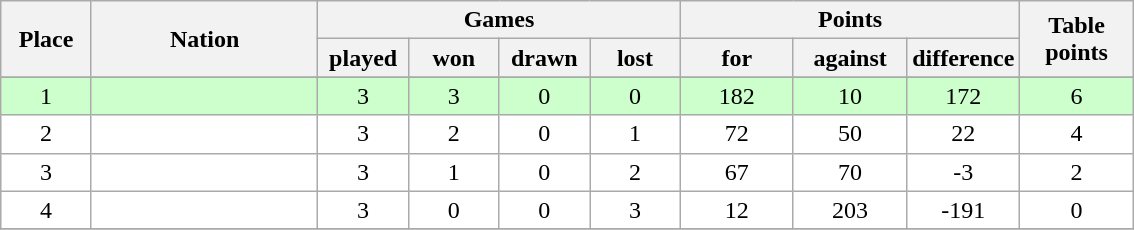<table class="wikitable">
<tr>
<th rowspan=2 width="8%">Place</th>
<th rowspan=2 width="20%">Nation</th>
<th colspan=4 width="32%">Games</th>
<th colspan=3 width="30%">Points</th>
<th rowspan=2 width="10%">Table<br>points</th>
</tr>
<tr>
<th width="8%">played</th>
<th width="8%">won</th>
<th width="8%">drawn</th>
<th width="8%">lost</th>
<th width="10%">for</th>
<th width="10%">against</th>
<th width="10%">difference</th>
</tr>
<tr>
</tr>
<tr bgcolor=#ccffcc align=center>
<td>1</td>
<td align=left><strong></strong></td>
<td>3</td>
<td>3</td>
<td>0</td>
<td>0</td>
<td>182</td>
<td>10</td>
<td>172</td>
<td>6</td>
</tr>
<tr bgcolor=#ffffff align=center>
<td>2</td>
<td align=left></td>
<td>3</td>
<td>2</td>
<td>0</td>
<td>1</td>
<td>72</td>
<td>50</td>
<td>22</td>
<td>4</td>
</tr>
<tr bgcolor=#ffffff align=center>
<td>3</td>
<td align=left></td>
<td>3</td>
<td>1</td>
<td>0</td>
<td>2</td>
<td>67</td>
<td>70</td>
<td>-3</td>
<td>2</td>
</tr>
<tr bgcolor=#ffffff align=center>
<td>4</td>
<td align=left></td>
<td>3</td>
<td>0</td>
<td>0</td>
<td>3</td>
<td>12</td>
<td>203</td>
<td>-191</td>
<td>0</td>
</tr>
<tr bgcolor=#ffcccc align=center>
</tr>
</table>
